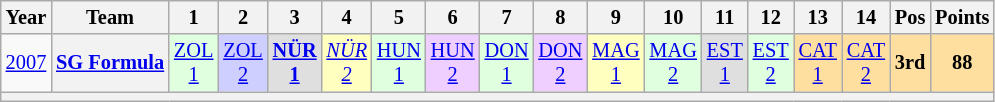<table class="wikitable" style="text-align:center; font-size:85%">
<tr>
<th>Year</th>
<th>Team</th>
<th>1</th>
<th>2</th>
<th>3</th>
<th>4</th>
<th>5</th>
<th>6</th>
<th>7</th>
<th>8</th>
<th>9</th>
<th>10</th>
<th>11</th>
<th>12</th>
<th>13</th>
<th>14</th>
<th>Pos</th>
<th>Points</th>
</tr>
<tr>
<td><a href='#'>2007</a></td>
<th nowrap><a href='#'>SG Formula</a></th>
<td style="background:#DFFFDF;"><a href='#'>ZOL<br>1</a><br></td>
<td style="background:#CFCFFF;"><a href='#'>ZOL<br>2</a><br></td>
<td style="background:#DFDFDF;"><strong><a href='#'>NÜR<br>1</a></strong><br></td>
<td style="background:#FFFFBF;"><em><a href='#'>NÜR<br>2</a></em><br></td>
<td style="background:#DFFFDF;"><a href='#'>HUN<br>1</a><br></td>
<td style="background:#EFCFFF;"><a href='#'>HUN<br>2</a><br></td>
<td style="background:#DFFFDF;"><a href='#'>DON<br>1</a><br></td>
<td style="background:#EFCFFF;"><a href='#'>DON<br>2</a><br></td>
<td style="background:#FFFFBF;"><a href='#'>MAG<br>1</a><br></td>
<td style="background:#DFFFDF;"><a href='#'>MAG<br>2</a><br></td>
<td style="background:#DFDFDF;"><a href='#'>EST<br>1</a><br></td>
<td style="background:#DFFFDF;"><a href='#'>EST<br>2</a><br></td>
<td style="background:#FFDF9F;"><a href='#'>CAT<br>1</a><br></td>
<td style="background:#FFDF9F;"><a href='#'>CAT<br>2</a><br></td>
<th style="background:#FFDF9F;">3rd</th>
<th style="background:#FFDF9F;">88</th>
</tr>
<tr>
<th colspan="18"></th>
</tr>
</table>
